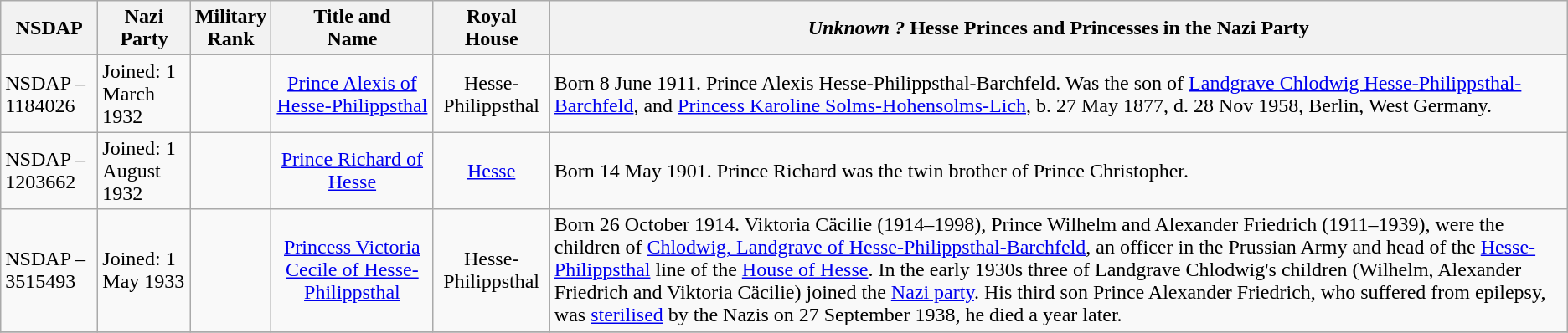<table class="wikitable">
<tr>
<th>NSDAP</th>
<th>Nazi Party</th>
<th>Military<br>Rank</th>
<th>Title and<br>Name</th>
<th>Royal<br>House</th>
<th><em>Unknown ?</em> Hesse Princes and Princesses in the Nazi Party</th>
</tr>
<tr>
<td>NSDAP – 1184026</td>
<td>Joined: 1 March 1932</td>
<td></td>
<td align="center"><a href='#'>Prince Alexis of Hesse-Philippsthal</a></td>
<td align="center">Hesse-Philippsthal</td>
<td>Born 8 June 1911. Prince Alexis Hesse-Philippsthal-Barchfeld. Was the son of <a href='#'>Landgrave Chlodwig Hesse-Philippsthal-Barchfeld</a>, and <a href='#'>Princess Karoline Solms-Hohensolms-Lich</a>, b. 27 May 1877, d. 28 Nov 1958, Berlin, West Germany.</td>
</tr>
<tr>
<td>NSDAP – 1203662</td>
<td>Joined: 1 August 1932</td>
<td></td>
<td align="center"><a href='#'>Prince Richard of Hesse</a></td>
<td align="center"><a href='#'>Hesse</a></td>
<td>Born 14 May 1901. Prince Richard was the twin brother of Prince Christopher.</td>
</tr>
<tr>
<td>NSDAP – 3515493</td>
<td>Joined: 1 May 1933</td>
<td></td>
<td align="center"><a href='#'>Princess Victoria Cecile of Hesse-Philippsthal</a></td>
<td align="center">Hesse-Philippsthal</td>
<td>Born 26 October 1914. Viktoria Cäcilie (1914–1998), Prince Wilhelm and Alexander Friedrich (1911–1939), were the children of <a href='#'>Chlodwig, Landgrave of Hesse-Philippsthal-Barchfeld</a>, an officer in the Prussian Army and head of the <a href='#'>Hesse-Philippsthal</a> line of the <a href='#'>House of Hesse</a>. In the early 1930s three of Landgrave Chlodwig's children (Wilhelm, Alexander Friedrich and Viktoria Cäcilie) joined the <a href='#'>Nazi party</a>. His third son Prince Alexander Friedrich, who suffered from epilepsy, was <a href='#'>sterilised</a> by the Nazis on 27 September 1938, he died a year later.</td>
</tr>
<tr>
</tr>
</table>
